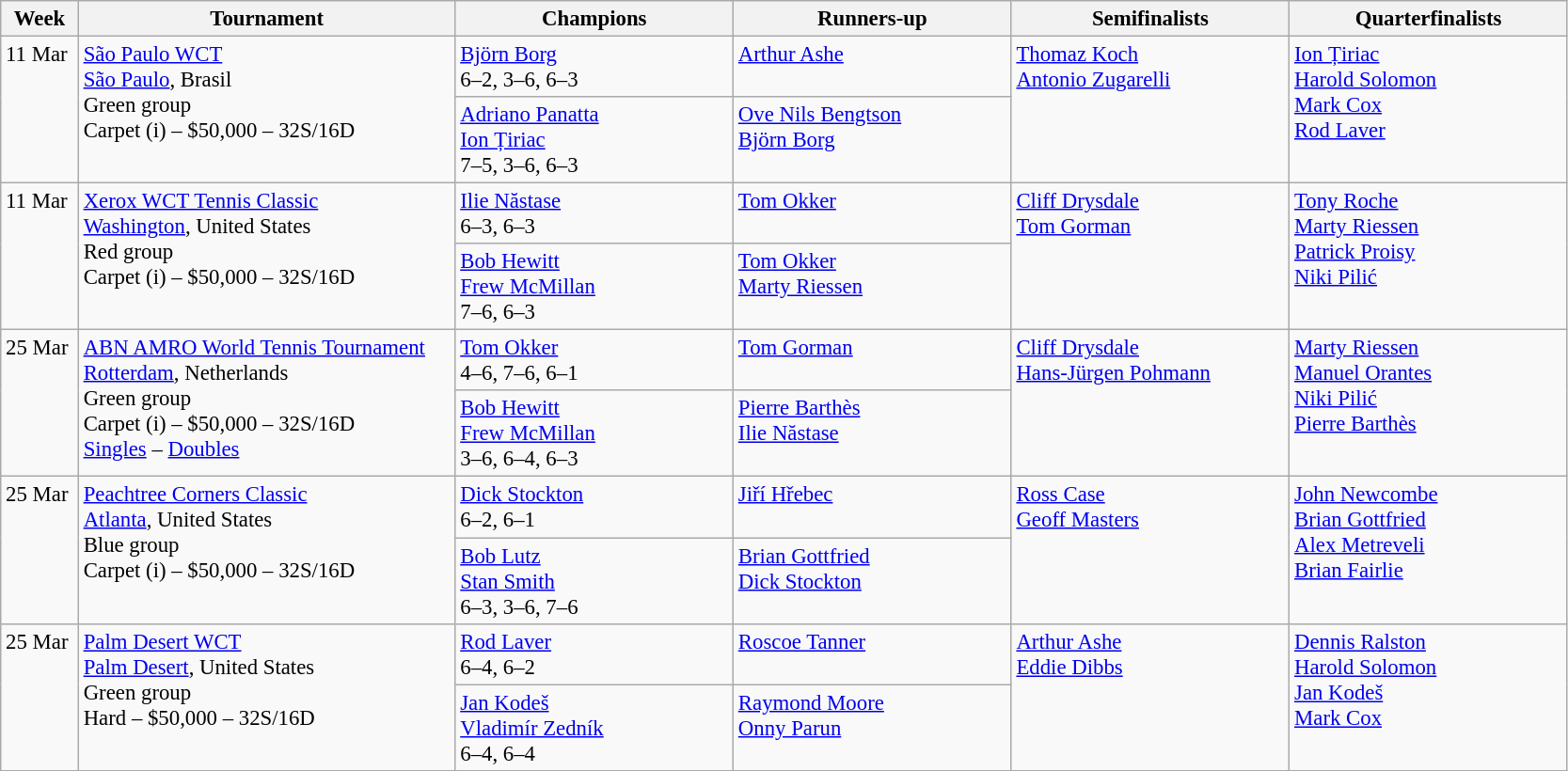<table class=wikitable style=font-size:95%>
<tr>
<th style="width:48px;">Week</th>
<th style="width:260px;">Tournament</th>
<th style="width:190px;">Champions</th>
<th style="width:190px;">Runners-up</th>
<th style="width:190px;">Semifinalists</th>
<th style="width:190px;">Quarterfinalists</th>
</tr>
<tr valign=top>
<td rowspan=2>11 Mar</td>
<td rowspan=2><a href='#'>São Paulo WCT</a><br><a href='#'>São Paulo</a>, Brasil <br>Green group <br> Carpet (i) – $50,000 – 32S/16D</td>
<td> <a href='#'>Björn Borg</a><br>6–2, 3–6, 6–3</td>
<td> <a href='#'>Arthur Ashe</a></td>
<td rowspan=2> <a href='#'>Thomaz Koch</a><br> <a href='#'>Antonio Zugarelli</a></td>
<td rowspan=2> <a href='#'>Ion Țiriac</a><br> <a href='#'>Harold Solomon</a><br> <a href='#'>Mark Cox</a><br> <a href='#'>Rod Laver</a></td>
</tr>
<tr valign=top>
<td> <a href='#'>Adriano Panatta</a><br> <a href='#'>Ion Țiriac</a><br>7–5, 3–6, 6–3</td>
<td> <a href='#'>Ove Nils Bengtson</a><br> <a href='#'>Björn Borg</a></td>
</tr>
<tr valign=top>
<td rowspan=2>11 Mar</td>
<td rowspan=2><a href='#'>Xerox WCT Tennis Classic</a><br><a href='#'>Washington</a>, United States <br> Red group <br> Carpet (i) – $50,000 – 32S/16D</td>
<td> <a href='#'>Ilie Năstase</a><br>6–3, 6–3</td>
<td> <a href='#'>Tom Okker</a></td>
<td rowspan=2> <a href='#'>Cliff Drysdale</a><br> <a href='#'>Tom Gorman</a></td>
<td rowspan=2> <a href='#'>Tony Roche</a><br> <a href='#'>Marty Riessen</a><br> <a href='#'>Patrick Proisy</a><br> <a href='#'>Niki Pilić</a></td>
</tr>
<tr valign=top>
<td> <a href='#'>Bob Hewitt</a><br> <a href='#'>Frew McMillan</a><br>7–6, 6–3</td>
<td> <a href='#'>Tom Okker</a><br> <a href='#'>Marty Riessen</a></td>
</tr>
<tr valign=top>
<td rowspan=2>25 Mar</td>
<td rowspan=2><a href='#'>ABN AMRO World Tennis Tournament</a><br> <a href='#'>Rotterdam</a>, Netherlands<br>Green group <br> Carpet (i) – $50,000 – 32S/16D <br> <a href='#'>Singles</a> – <a href='#'>Doubles</a></td>
<td> <a href='#'>Tom Okker</a><br>4–6, 7–6, 6–1</td>
<td> <a href='#'>Tom Gorman</a></td>
<td rowspan=2> <a href='#'>Cliff Drysdale</a><br> <a href='#'>Hans-Jürgen Pohmann</a></td>
<td rowspan=2> <a href='#'>Marty Riessen</a><br> <a href='#'>Manuel Orantes</a><br> <a href='#'>Niki Pilić</a><br> <a href='#'>Pierre Barthès</a></td>
</tr>
<tr valign=top>
<td> <a href='#'>Bob Hewitt</a><br> <a href='#'>Frew McMillan</a><br>3–6, 6–4, 6–3</td>
<td> <a href='#'>Pierre Barthès</a><br> <a href='#'>Ilie Năstase</a></td>
</tr>
<tr valign=top>
<td rowspan=2>25 Mar</td>
<td rowspan=2><a href='#'>Peachtree Corners Classic</a><br> <a href='#'>Atlanta</a>, United States<br>Blue group <br> Carpet (i) – $50,000 – 32S/16D</td>
<td> <a href='#'>Dick Stockton</a><br>6–2, 6–1</td>
<td> <a href='#'>Jiří Hřebec</a></td>
<td rowspan=2> <a href='#'>Ross Case</a><br> <a href='#'>Geoff Masters</a></td>
<td rowspan=2> <a href='#'>John Newcombe</a><br> <a href='#'>Brian Gottfried</a><br> <a href='#'>Alex Metreveli</a><br> <a href='#'>Brian Fairlie</a></td>
</tr>
<tr valign=top>
<td> <a href='#'>Bob Lutz</a><br> <a href='#'>Stan Smith</a><br>6–3, 3–6, 7–6</td>
<td> <a href='#'>Brian Gottfried</a><br> <a href='#'>Dick Stockton</a></td>
</tr>
<tr valign=top>
<td rowspan=2>25 Mar</td>
<td rowspan=2><a href='#'>Palm Desert WCT</a><br> <a href='#'>Palm Desert</a>, United States <br>Green group<br> Hard – $50,000 – 32S/16D</td>
<td> <a href='#'>Rod Laver</a><br>6–4, 6–2</td>
<td> <a href='#'>Roscoe Tanner</a></td>
<td rowspan=2> <a href='#'>Arthur Ashe</a><br> <a href='#'>Eddie Dibbs</a></td>
<td rowspan=2> <a href='#'>Dennis Ralston</a><br> <a href='#'>Harold Solomon</a><br> <a href='#'>Jan Kodeš</a><br> <a href='#'>Mark Cox</a></td>
</tr>
<tr valign=top>
<td> <a href='#'>Jan Kodeš</a><br> <a href='#'>Vladimír Zedník</a><br>6–4, 6–4</td>
<td> <a href='#'>Raymond Moore</a><br> <a href='#'>Onny Parun</a></td>
</tr>
</table>
